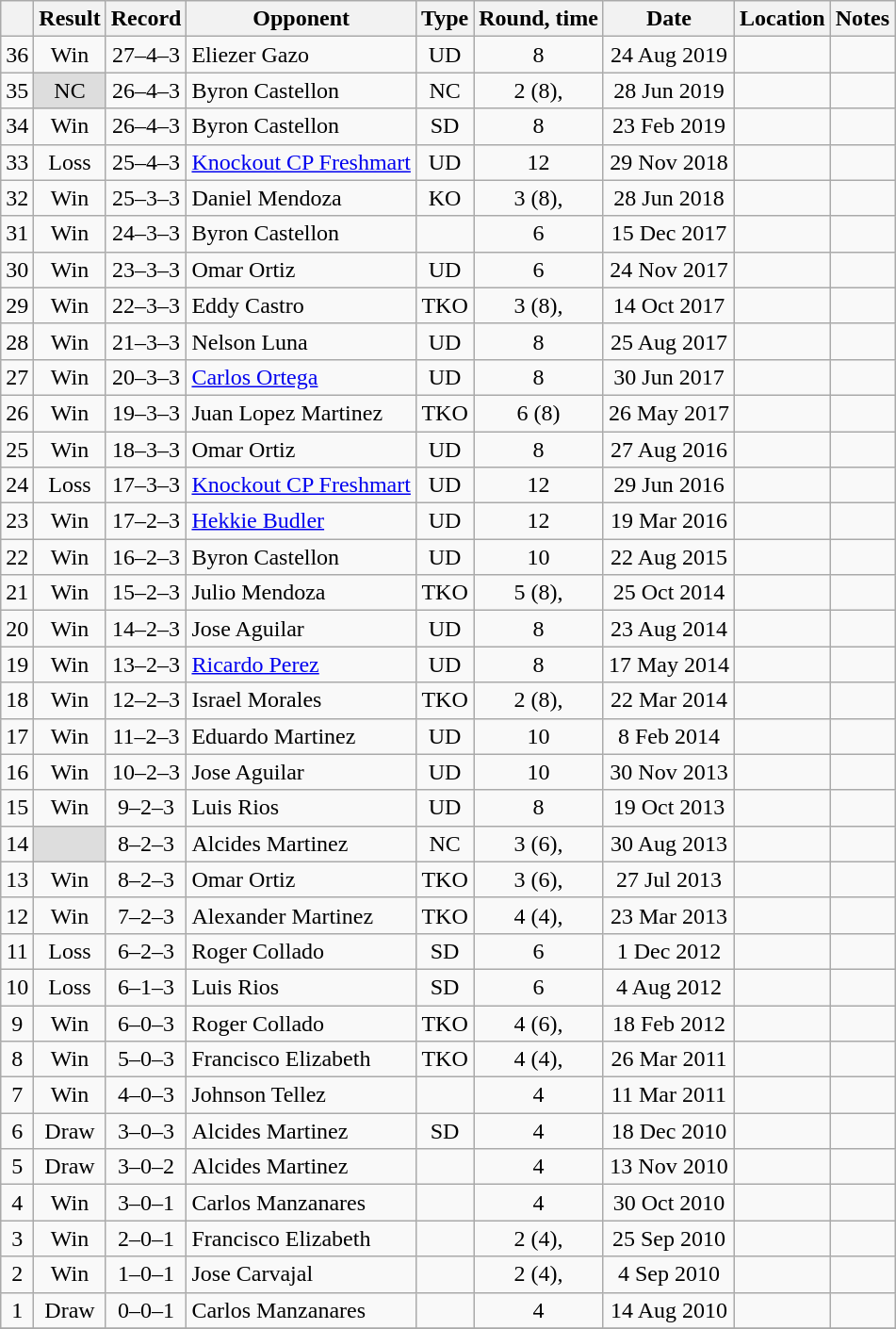<table class="wikitable" style="text-align:center">
<tr>
<th></th>
<th>Result</th>
<th>Record</th>
<th>Opponent</th>
<th>Type</th>
<th>Round, time</th>
<th>Date</th>
<th>Location</th>
<th>Notes</th>
</tr>
<tr>
<td>36</td>
<td>Win</td>
<td>27–4–3 </td>
<td style="text-align:left;">Eliezer Gazo</td>
<td>UD</td>
<td>8</td>
<td>24 Aug 2019</td>
<td style="text-align:left;"></td>
<td></td>
</tr>
<tr>
<td>35</td>
<td style="background:#ddd;">NC</td>
<td>26–4–3 </td>
<td style="text-align:left;">Byron Castellon</td>
<td>NC</td>
<td>2 (8), </td>
<td>28 Jun 2019</td>
<td style="text-align:left;"></td>
<td style="text-align:left;"></td>
</tr>
<tr>
<td>34</td>
<td>Win</td>
<td>26–4–3 </td>
<td style="text-align:left;">Byron Castellon</td>
<td>SD</td>
<td>8</td>
<td>23 Feb 2019</td>
<td style="text-align:left;"></td>
<td></td>
</tr>
<tr>
<td>33</td>
<td>Loss</td>
<td>25–4–3 </td>
<td style="text-align:left;"><a href='#'>Knockout CP Freshmart</a></td>
<td>UD</td>
<td>12</td>
<td>29 Nov 2018</td>
<td style="text-align:left;"></td>
<td style="text-align:left;"></td>
</tr>
<tr>
<td>32</td>
<td>Win</td>
<td>25–3–3 </td>
<td style="text-align:left;">Daniel Mendoza</td>
<td>KO</td>
<td>3 (8), </td>
<td>28 Jun 2018</td>
<td style="text-align:left;"></td>
<td></td>
</tr>
<tr>
<td>31</td>
<td>Win</td>
<td>24–3–3 </td>
<td style="text-align:left;">Byron Castellon</td>
<td></td>
<td>6</td>
<td>15 Dec 2017</td>
<td style="text-align:left;"></td>
<td></td>
</tr>
<tr>
<td>30</td>
<td>Win</td>
<td>23–3–3 </td>
<td style="text-align:left;">Omar Ortiz</td>
<td>UD</td>
<td>6</td>
<td>24 Nov 2017</td>
<td style="text-align:left;"></td>
<td></td>
</tr>
<tr>
<td>29</td>
<td>Win</td>
<td>22–3–3 </td>
<td style="text-align:left;">Eddy Castro</td>
<td>TKO</td>
<td>3 (8), </td>
<td>14 Oct 2017</td>
<td style="text-align:left;"></td>
<td></td>
</tr>
<tr>
<td>28</td>
<td>Win</td>
<td>21–3–3 </td>
<td style="text-align:left;">Nelson Luna</td>
<td>UD</td>
<td>8</td>
<td>25 Aug 2017</td>
<td style="text-align:left;"></td>
<td></td>
</tr>
<tr>
<td>27</td>
<td>Win</td>
<td>20–3–3 </td>
<td style="text-align:left;"><a href='#'>Carlos Ortega</a></td>
<td>UD</td>
<td>8</td>
<td>30 Jun 2017</td>
<td style="text-align:left;"></td>
<td></td>
</tr>
<tr>
<td>26</td>
<td>Win</td>
<td>19–3–3 </td>
<td style="text-align:left;">Juan Lopez Martinez</td>
<td>TKO</td>
<td>6 (8)</td>
<td>26 May 2017</td>
<td style="text-align:left;"></td>
<td></td>
</tr>
<tr>
<td>25</td>
<td>Win</td>
<td>18–3–3 </td>
<td style="text-align:left;">Omar Ortiz</td>
<td>UD</td>
<td>8</td>
<td>27 Aug 2016</td>
<td style="text-align:left;"></td>
<td></td>
</tr>
<tr>
<td>24</td>
<td>Loss</td>
<td>17–3–3 </td>
<td style="text-align:left;"><a href='#'>Knockout CP Freshmart</a></td>
<td>UD</td>
<td>12</td>
<td>29 Jun 2016</td>
<td style="text-align:left;"></td>
<td style="text-align:left;"></td>
</tr>
<tr>
<td>23</td>
<td>Win</td>
<td>17–2–3 </td>
<td style="text-align:left;"><a href='#'>Hekkie Budler</a></td>
<td>UD</td>
<td>12</td>
<td>19 Mar 2016</td>
<td style="text-align:left;"></td>
<td style="text-align:left;"></td>
</tr>
<tr>
<td>22</td>
<td>Win</td>
<td>16–2–3 </td>
<td style="text-align:left;">Byron Castellon</td>
<td>UD</td>
<td>10</td>
<td>22 Aug 2015</td>
<td style="text-align:left;"></td>
<td style="text-align:left;"></td>
</tr>
<tr>
<td>21</td>
<td>Win</td>
<td>15–2–3 </td>
<td style="text-align:left;">Julio Mendoza</td>
<td>TKO</td>
<td>5 (8), </td>
<td>25 Oct 2014</td>
<td style="text-align:left;"></td>
<td></td>
</tr>
<tr>
<td>20</td>
<td>Win</td>
<td>14–2–3 </td>
<td style="text-align:left;">Jose Aguilar</td>
<td>UD</td>
<td>8</td>
<td>23 Aug 2014</td>
<td style="text-align:left;"></td>
<td></td>
</tr>
<tr>
<td>19</td>
<td>Win</td>
<td>13–2–3 </td>
<td style="text-align:left;"><a href='#'>Ricardo Perez</a></td>
<td>UD</td>
<td>8</td>
<td>17 May 2014</td>
<td style="text-align:left;"></td>
<td></td>
</tr>
<tr>
<td>18</td>
<td>Win</td>
<td>12–2–3 </td>
<td style="text-align:left;">Israel Morales</td>
<td>TKO</td>
<td>2 (8), </td>
<td>22 Mar 2014</td>
<td style="text-align:left;"></td>
<td></td>
</tr>
<tr>
<td>17</td>
<td>Win</td>
<td>11–2–3 </td>
<td style="text-align:left;">Eduardo Martinez</td>
<td>UD</td>
<td>10</td>
<td>8 Feb 2014</td>
<td style="text-align:left;"></td>
<td></td>
</tr>
<tr>
<td>16</td>
<td>Win</td>
<td>10–2–3 </td>
<td style="text-align:left;">Jose Aguilar</td>
<td>UD</td>
<td>10</td>
<td>30 Nov 2013</td>
<td style="text-align:left;"></td>
<td style="text-align:left;"></td>
</tr>
<tr>
<td>15</td>
<td>Win</td>
<td>9–2–3 </td>
<td style="text-align:left;">Luis Rios</td>
<td>UD</td>
<td>8</td>
<td>19 Oct 2013</td>
<td style="text-align:left;"></td>
<td></td>
</tr>
<tr>
<td>14</td>
<td style="background:#ddd;"></td>
<td>8–2–3 </td>
<td style="text-align:left;">Alcides Martinez</td>
<td>NC</td>
<td>3 (6), </td>
<td>30 Aug 2013</td>
<td style="text-align:left;"></td>
<td style="text-align:left;"></td>
</tr>
<tr>
<td>13</td>
<td>Win</td>
<td>8–2–3</td>
<td style="text-align:left;">Omar Ortiz</td>
<td>TKO</td>
<td>3 (6), </td>
<td>27 Jul 2013</td>
<td style="text-align:left;"></td>
<td></td>
</tr>
<tr>
<td>12</td>
<td>Win</td>
<td>7–2–3</td>
<td style="text-align:left;">Alexander Martinez</td>
<td>TKO</td>
<td>4 (4), </td>
<td>23 Mar 2013</td>
<td style="text-align:left;"></td>
<td></td>
</tr>
<tr>
<td>11</td>
<td>Loss</td>
<td>6–2–3</td>
<td style="text-align:left;">Roger Collado</td>
<td>SD</td>
<td>6</td>
<td>1 Dec 2012</td>
<td style="text-align:left;"></td>
<td></td>
</tr>
<tr>
<td>10</td>
<td>Loss</td>
<td>6–1–3</td>
<td style="text-align:left;">Luis Rios</td>
<td>SD</td>
<td>6</td>
<td>4 Aug 2012</td>
<td style="text-align:left;"></td>
<td></td>
</tr>
<tr>
<td>9</td>
<td>Win</td>
<td>6–0–3</td>
<td style="text-align:left;">Roger Collado</td>
<td>TKO</td>
<td>4 (6), </td>
<td>18 Feb 2012</td>
<td style="text-align:left;"></td>
<td></td>
</tr>
<tr>
<td>8</td>
<td>Win</td>
<td>5–0–3</td>
<td style="text-align:left;">Francisco Elizabeth</td>
<td>TKO</td>
<td>4 (4), </td>
<td>26 Mar 2011</td>
<td style="text-align:left;"></td>
<td></td>
</tr>
<tr>
<td>7</td>
<td>Win</td>
<td>4–0–3</td>
<td style="text-align:left;">Johnson Tellez</td>
<td></td>
<td>4</td>
<td>11 Mar 2011</td>
<td style="text-align:left;"></td>
<td></td>
</tr>
<tr>
<td>6</td>
<td>Draw</td>
<td>3–0–3</td>
<td style="text-align:left;">Alcides Martinez</td>
<td>SD</td>
<td>4</td>
<td>18 Dec 2010</td>
<td style="text-align:left;"></td>
<td></td>
</tr>
<tr>
<td>5</td>
<td>Draw</td>
<td>3–0–2</td>
<td style="text-align:left;">Alcides Martinez</td>
<td></td>
<td>4</td>
<td>13 Nov 2010</td>
<td style="text-align:left;"></td>
<td></td>
</tr>
<tr>
<td>4</td>
<td>Win</td>
<td>3–0–1</td>
<td style="text-align:left;">Carlos Manzanares</td>
<td></td>
<td>4</td>
<td>30 Oct 2010</td>
<td style="text-align:left;"></td>
<td></td>
</tr>
<tr>
<td>3</td>
<td>Win</td>
<td>2–0–1</td>
<td style="text-align:left;">Francisco Elizabeth</td>
<td></td>
<td>2 (4), </td>
<td>25 Sep 2010</td>
<td style="text-align:left;"></td>
<td></td>
</tr>
<tr>
<td>2</td>
<td>Win</td>
<td>1–0–1</td>
<td style="text-align:left;">Jose Carvajal</td>
<td></td>
<td>2 (4), </td>
<td>4 Sep 2010</td>
<td style="text-align:left;"></td>
<td></td>
</tr>
<tr>
<td>1</td>
<td>Draw</td>
<td>0–0–1</td>
<td style="text-align:left;">Carlos Manzanares</td>
<td></td>
<td>4</td>
<td>14 Aug 2010</td>
<td style="text-align:left;"></td>
<td></td>
</tr>
<tr>
</tr>
</table>
